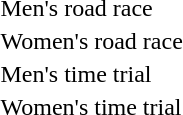<table>
<tr>
<td>Men's road race<br></td>
<td></td>
<td></td>
<td></td>
</tr>
<tr>
<td>Women's road race<br></td>
<td></td>
<td></td>
<td></td>
</tr>
<tr>
<td>Men's time trial<br></td>
<td></td>
<td></td>
<td></td>
</tr>
<tr>
<td>Women's time trial<br></td>
<td></td>
<td></td>
<td></td>
</tr>
</table>
